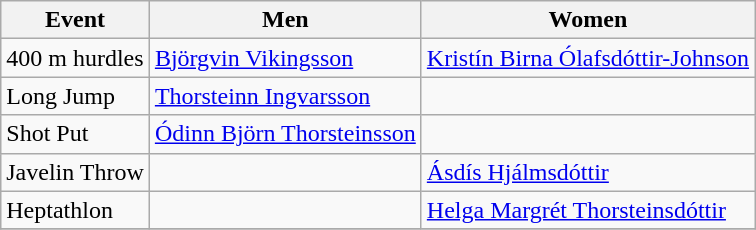<table class=wikitable style="font-size:100%">
<tr>
<th>Event</th>
<th>Men</th>
<th>Women</th>
</tr>
<tr>
<td>400 m hurdles</td>
<td><a href='#'>Björgvin Vikingsson</a></td>
<td><a href='#'>Kristín Birna Ólafsdóttir-Johnson</a></td>
</tr>
<tr>
<td>Long Jump</td>
<td><a href='#'>Thorsteinn Ingvarsson</a></td>
<td></td>
</tr>
<tr>
<td>Shot Put</td>
<td><a href='#'>Ódinn Björn Thorsteinsson</a></td>
<td></td>
</tr>
<tr>
<td>Javelin Throw</td>
<td></td>
<td><a href='#'>Ásdís Hjálmsdóttir</a></td>
</tr>
<tr>
<td>Heptathlon</td>
<td></td>
<td><a href='#'>Helga Margrét Thorsteinsdóttir</a></td>
</tr>
<tr>
</tr>
</table>
